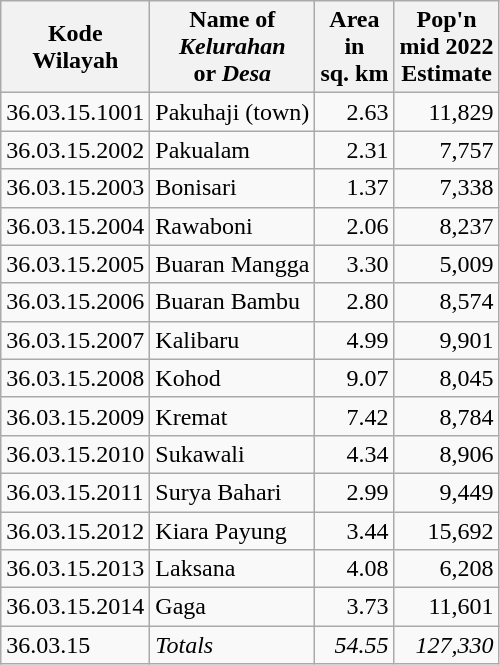<table class="wikitable">
<tr>
<th>Kode <br>Wilayah</th>
<th>Name of <br><em>Kelurahan</em> <br>or <em>Desa</em></th>
<th>Area <br>in <br>sq. km</th>
<th>Pop'n <br>mid 2022<br>Estimate</th>
</tr>
<tr>
<td>36.03.15.1001</td>
<td>Pakuhaji (town)</td>
<td align="right">2.63</td>
<td align="right">11,829</td>
</tr>
<tr>
<td>36.03.15.2002</td>
<td>Pakualam</td>
<td align="right">2.31</td>
<td align="right">7,757</td>
</tr>
<tr>
<td>36.03.15.2003</td>
<td>Bonisari</td>
<td align="right">1.37</td>
<td align="right">7,338</td>
</tr>
<tr>
<td>36.03.15.2004</td>
<td>Rawaboni</td>
<td align="right">2.06</td>
<td align="right">8,237</td>
</tr>
<tr>
<td>36.03.15.2005</td>
<td>Buaran Mangga</td>
<td align="right">3.30</td>
<td align="right">5,009</td>
</tr>
<tr>
<td>36.03.15.2006</td>
<td>Buaran Bambu</td>
<td align="right">2.80</td>
<td align="right">8,574</td>
</tr>
<tr>
<td>36.03.15.2007</td>
<td>Kalibaru</td>
<td align="right">4.99</td>
<td align="right">9,901</td>
</tr>
<tr>
<td>36.03.15.2008</td>
<td>Kohod</td>
<td align="right">9.07</td>
<td align="right">8,045</td>
</tr>
<tr>
<td>36.03.15.2009</td>
<td>Kremat</td>
<td align="right">7.42</td>
<td align="right">8,784</td>
</tr>
<tr>
<td>36.03.15.2010</td>
<td>Sukawali</td>
<td align="right">4.34</td>
<td align="right">8,906</td>
</tr>
<tr>
<td>36.03.15.2011</td>
<td>Surya Bahari</td>
<td align="right">2.99</td>
<td align="right">9,449</td>
</tr>
<tr>
<td>36.03.15.2012</td>
<td>Kiara Payung</td>
<td align="right">3.44</td>
<td align="right">15,692</td>
</tr>
<tr>
<td>36.03.15.2013</td>
<td>Laksana</td>
<td align="right">4.08</td>
<td align="right">6,208</td>
</tr>
<tr>
<td>36.03.15.2014</td>
<td>Gaga</td>
<td align="right">3.73</td>
<td align="right">11,601</td>
</tr>
<tr>
<td>36.03.15</td>
<td><em>Totals</em></td>
<td align="right"><em>54.55</em></td>
<td align="right"><em>127,330</em></td>
</tr>
</table>
